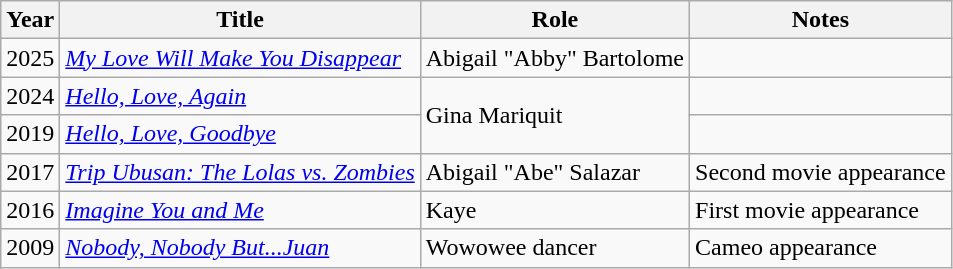<table class="wikitable">
<tr>
<th>Year</th>
<th>Title</th>
<th>Role</th>
<th>Notes</th>
</tr>
<tr>
<td>2025</td>
<td><em><a href='#'>My Love Will Make You Disappear</a></em></td>
<td>Abigail "Abby" Bartolome</td>
<td></td>
</tr>
<tr>
<td>2024</td>
<td><em><a href='#'>Hello, Love, Again</a></em></td>
<td rowspan="2">Gina Mariquit</td>
</tr>
<tr>
<td>2019</td>
<td><em><a href='#'>Hello, Love, Goodbye</a></em></td>
<td></td>
</tr>
<tr>
<td>2017</td>
<td><em><a href='#'>Trip Ubusan: The Lolas vs. Zombies</a></em></td>
<td>Abigail "Abe" Salazar</td>
<td>Second movie appearance</td>
</tr>
<tr>
<td>2016</td>
<td><em><a href='#'>Imagine You and Me</a></em></td>
<td>Kaye</td>
<td>First movie appearance</td>
</tr>
<tr>
<td>2009</td>
<td><em><a href='#'>Nobody, Nobody But...Juan</a></em></td>
<td>Wowowee dancer</td>
<td>Cameo appearance</td>
</tr>
</table>
